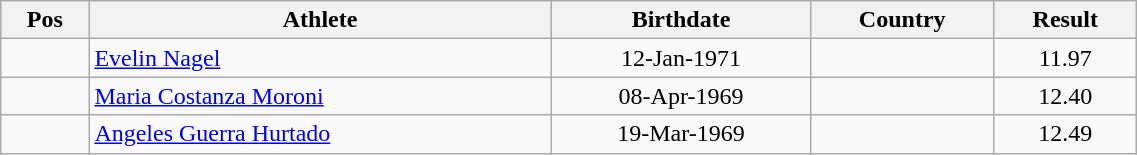<table class="wikitable"  style="text-align:center; width:60%;">
<tr>
<th>Pos</th>
<th>Athlete</th>
<th>Birthdate</th>
<th>Country</th>
<th>Result</th>
</tr>
<tr>
<td align=center></td>
<td align=left><a href='#'>Evelin Nagel</a></td>
<td>12-Jan-1971</td>
<td align=left></td>
<td>11.97</td>
</tr>
<tr>
<td align=center></td>
<td align=left><a href='#'>Maria Costanza Moroni</a></td>
<td>08-Apr-1969</td>
<td align=left></td>
<td>12.40</td>
</tr>
<tr>
<td align=center></td>
<td align=left><a href='#'>Angeles Guerra Hurtado</a></td>
<td>19-Mar-1969</td>
<td align=left></td>
<td>12.49</td>
</tr>
</table>
